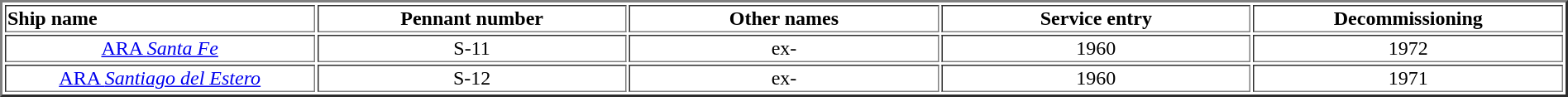<table width="100%" border="2">
<tr>
<th width="16%" align="left">Ship name</th>
<th width="16%" align="center">Pennant number</th>
<th width="16%" align="center">Other names</th>
<th width="16%" align="center">Service entry</th>
<th width="16%" align="center">Decommissioning</th>
</tr>
<tr>
<td align="center"><a href='#'>ARA <em>Santa Fe</em></a></td>
<td align="center">S-11</td>
<td align="center">ex-</td>
<td align="center">1960</td>
<td align="center">1972</td>
</tr>
<tr>
<td align="center"><a href='#'>ARA <em>Santiago del Estero</em></a></td>
<td align="center">S-12</td>
<td align="center">ex-</td>
<td align="center">1960</td>
<td align="center">1971</td>
</tr>
</table>
